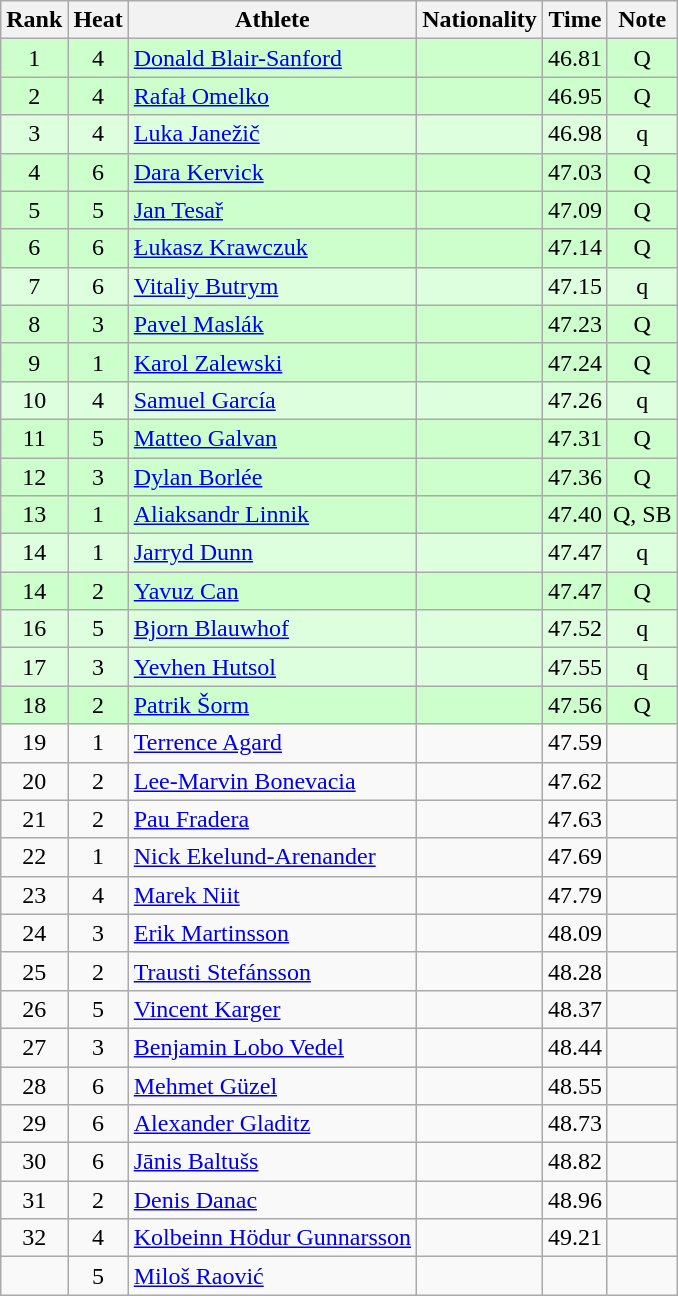<table class="wikitable sortable" style="text-align:center">
<tr>
<th>Rank</th>
<th>Heat</th>
<th>Athlete</th>
<th>Nationality</th>
<th>Time</th>
<th>Note</th>
</tr>
<tr bgcolor=ccffcc>
<td>1</td>
<td>4</td>
<td align=left><a href='#'>Donald Blair-Sanford</a></td>
<td align=left></td>
<td>46.81</td>
<td>Q</td>
</tr>
<tr bgcolor=ccffcc>
<td>2</td>
<td>4</td>
<td align=left><a href='#'>Rafał Omelko</a></td>
<td align=left></td>
<td>46.95</td>
<td>Q</td>
</tr>
<tr bgcolor=ddffdd>
<td>3</td>
<td>4</td>
<td align=left><a href='#'>Luka Janežič</a></td>
<td align=left></td>
<td>46.98</td>
<td>q</td>
</tr>
<tr bgcolor=ccffcc>
<td>4</td>
<td>6</td>
<td align=left><a href='#'>Dara Kervick</a></td>
<td align=left></td>
<td>47.03</td>
<td>Q</td>
</tr>
<tr bgcolor=ccffcc>
<td>5</td>
<td>5</td>
<td align=left><a href='#'>Jan Tesař</a></td>
<td align=left></td>
<td>47.09</td>
<td>Q</td>
</tr>
<tr bgcolor=ccffcc>
<td>6</td>
<td>6</td>
<td align=left><a href='#'>Łukasz Krawczuk</a></td>
<td align=left></td>
<td>47.14</td>
<td>Q</td>
</tr>
<tr bgcolor=ddffdd>
<td>7</td>
<td>6</td>
<td align=left><a href='#'>Vitaliy Butrym</a></td>
<td align=left></td>
<td>47.15</td>
<td>q</td>
</tr>
<tr bgcolor=ccffcc>
<td>8</td>
<td>3</td>
<td align=left><a href='#'>Pavel Maslák</a></td>
<td align=left></td>
<td>47.23</td>
<td>Q</td>
</tr>
<tr bgcolor=ccffcc>
<td>9</td>
<td>1</td>
<td align=left><a href='#'>Karol Zalewski</a></td>
<td align=left></td>
<td>47.24</td>
<td>Q</td>
</tr>
<tr bgcolor=ddffdd>
<td>10</td>
<td>4</td>
<td align=left><a href='#'>Samuel García</a></td>
<td align=left></td>
<td>47.26</td>
<td>q</td>
</tr>
<tr bgcolor=ccffcc>
<td>11</td>
<td>5</td>
<td align=left><a href='#'>Matteo Galvan</a></td>
<td align=left></td>
<td>47.31</td>
<td>Q</td>
</tr>
<tr bgcolor=ccffcc>
<td>12</td>
<td>3</td>
<td align=left><a href='#'>Dylan Borlée</a></td>
<td align=left></td>
<td>47.36</td>
<td>Q</td>
</tr>
<tr bgcolor=ccffcc>
<td>13</td>
<td>1</td>
<td align=left><a href='#'>Aliaksandr Linnik</a></td>
<td align=left></td>
<td>47.40</td>
<td>Q, SB</td>
</tr>
<tr bgcolor=ddffdd>
<td>14</td>
<td>1</td>
<td align=left><a href='#'>Jarryd Dunn</a></td>
<td align=left></td>
<td>47.47</td>
<td>q</td>
</tr>
<tr bgcolor=ccffcc>
<td>14</td>
<td>2</td>
<td align=left><a href='#'>Yavuz Can</a></td>
<td align=left></td>
<td>47.47</td>
<td>Q</td>
</tr>
<tr bgcolor=ddffdd>
<td>16</td>
<td>5</td>
<td align=left><a href='#'>Bjorn Blauwhof</a></td>
<td align=left></td>
<td>47.52</td>
<td>q</td>
</tr>
<tr bgcolor=ddffdd>
<td>17</td>
<td>3</td>
<td align=left><a href='#'>Yevhen Hutsol</a></td>
<td align=left></td>
<td>47.55</td>
<td>q</td>
</tr>
<tr bgcolor=ccffcc>
<td>18</td>
<td>2</td>
<td align=left><a href='#'>Patrik Šorm</a></td>
<td align=left></td>
<td>47.56</td>
<td>Q</td>
</tr>
<tr>
<td>19</td>
<td>1</td>
<td align=left><a href='#'>Terrence Agard</a></td>
<td align=left></td>
<td>47.59</td>
<td></td>
</tr>
<tr>
<td>20</td>
<td>2</td>
<td align=left><a href='#'>Lee-Marvin Bonevacia</a></td>
<td align=left></td>
<td>47.62</td>
<td></td>
</tr>
<tr>
<td>21</td>
<td>2</td>
<td align=left><a href='#'>Pau Fradera</a></td>
<td align=left></td>
<td>47.63</td>
<td></td>
</tr>
<tr>
<td>22</td>
<td>1</td>
<td align=left><a href='#'>Nick Ekelund-Arenander</a></td>
<td align=left></td>
<td>47.69</td>
<td></td>
</tr>
<tr>
<td>23</td>
<td>4</td>
<td align=left><a href='#'>Marek Niit</a></td>
<td align=left></td>
<td>47.79</td>
<td></td>
</tr>
<tr>
<td>24</td>
<td>3</td>
<td align=left><a href='#'>Erik Martinsson</a></td>
<td align=left></td>
<td>48.09</td>
<td></td>
</tr>
<tr>
<td>25</td>
<td>2</td>
<td align=left><a href='#'>Trausti Stefánsson</a></td>
<td align=left></td>
<td>48.28</td>
<td></td>
</tr>
<tr>
<td>26</td>
<td>5</td>
<td align=left><a href='#'>Vincent Karger</a></td>
<td align=left></td>
<td>48.37</td>
<td></td>
</tr>
<tr>
<td>27</td>
<td>3</td>
<td align=left><a href='#'>Benjamin Lobo Vedel</a></td>
<td align=left></td>
<td>48.44</td>
<td></td>
</tr>
<tr>
<td>28</td>
<td>6</td>
<td align=left><a href='#'>Mehmet Güzel</a></td>
<td align=left></td>
<td>48.55</td>
<td></td>
</tr>
<tr>
<td>29</td>
<td>6</td>
<td align=left><a href='#'>Alexander Gladitz</a></td>
<td align=left></td>
<td>48.73</td>
<td></td>
</tr>
<tr>
<td>30</td>
<td>6</td>
<td align=left><a href='#'>Jānis Baltušs</a></td>
<td align=left></td>
<td>48.82</td>
<td></td>
</tr>
<tr>
<td>31</td>
<td>2</td>
<td align=left><a href='#'>Denis Danac</a></td>
<td align=left></td>
<td>48.96</td>
<td></td>
</tr>
<tr>
<td>32</td>
<td>4</td>
<td align=left><a href='#'>Kolbeinn Hödur Gunnarsson</a></td>
<td align=left></td>
<td>49.21</td>
<td></td>
</tr>
<tr>
<td></td>
<td>5</td>
<td align=left><a href='#'>Miloš Raović</a></td>
<td align=left></td>
<td></td>
<td></td>
</tr>
</table>
